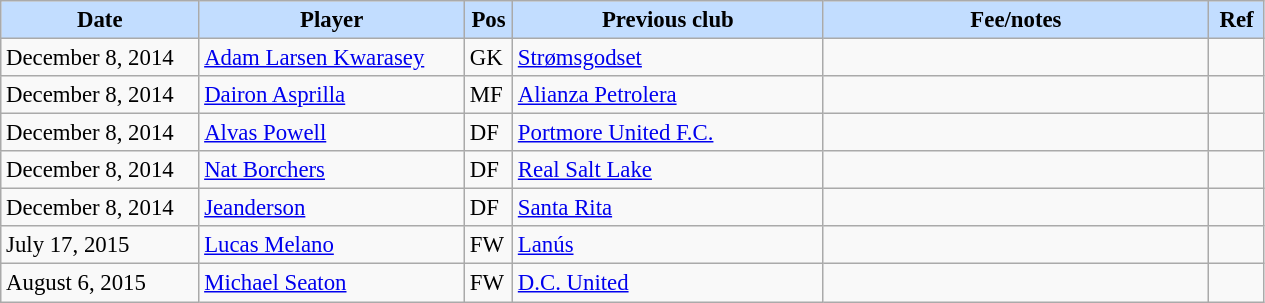<table class="wikitable" style="text-align:left; font-size:95%;">
<tr>
<th style="background:#c2ddff; width:125px;">Date</th>
<th style="background:#c2ddff; width:170px;">Player</th>
<th style="background:#c2ddff; width:25px;">Pos</th>
<th style="background:#c2ddff; width:200px;">Previous club</th>
<th style="background:#c2ddff; width:250px;">Fee/notes</th>
<th style="background:#c2ddff; width:30px;">Ref</th>
</tr>
<tr>
<td>December 8, 2014</td>
<td> <a href='#'>Adam Larsen Kwarasey</a></td>
<td>GK</td>
<td><a href='#'>Strømsgodset</a></td>
<td></td>
<td></td>
</tr>
<tr>
<td>December 8, 2014</td>
<td> <a href='#'>Dairon Asprilla</a></td>
<td>MF</td>
<td><a href='#'>Alianza Petrolera</a></td>
<td></td>
<td></td>
</tr>
<tr>
<td>December 8, 2014</td>
<td> <a href='#'>Alvas Powell</a></td>
<td>DF</td>
<td><a href='#'>Portmore United F.C.</a></td>
<td></td>
<td></td>
</tr>
<tr>
<td>December 8, 2014</td>
<td> <a href='#'>Nat Borchers</a></td>
<td>DF</td>
<td> <a href='#'>Real Salt Lake</a></td>
<td></td>
<td></td>
</tr>
<tr>
<td>December 8, 2014</td>
<td> <a href='#'>Jeanderson</a></td>
<td>DF</td>
<td><a href='#'>Santa Rita</a></td>
<td></td>
<td></td>
</tr>
<tr>
<td>July 17, 2015</td>
<td> <a href='#'>Lucas Melano</a></td>
<td>FW</td>
<td> <a href='#'>Lanús</a></td>
<td></td>
<td></td>
</tr>
<tr>
<td>August 6, 2015</td>
<td> <a href='#'>Michael Seaton</a></td>
<td>FW</td>
<td> <a href='#'>D.C. United</a></td>
<td></td>
<td></td>
</tr>
</table>
